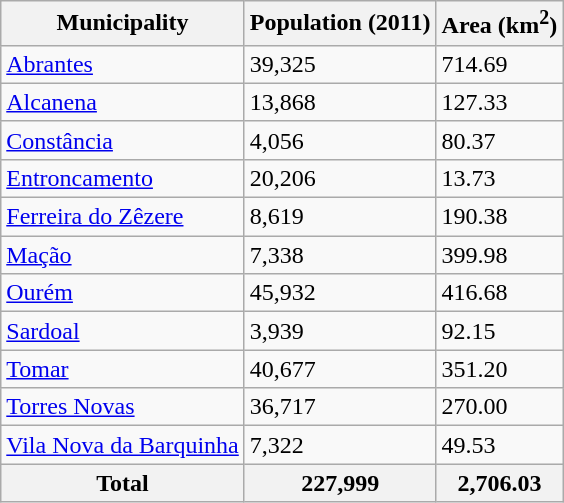<table class="wikitable sortable">
<tr>
<th>Municipality</th>
<th>Population (2011)</th>
<th>Area (km<sup>2</sup>)</th>
</tr>
<tr>
<td><a href='#'>Abrantes</a></td>
<td>39,325</td>
<td>714.69</td>
</tr>
<tr>
<td><a href='#'>Alcanena</a></td>
<td>13,868</td>
<td>127.33</td>
</tr>
<tr>
<td><a href='#'>Constância</a></td>
<td>4,056</td>
<td>80.37</td>
</tr>
<tr>
<td><a href='#'>Entroncamento</a></td>
<td>20,206</td>
<td>13.73</td>
</tr>
<tr>
<td><a href='#'>Ferreira do Zêzere</a></td>
<td>8,619</td>
<td>190.38</td>
</tr>
<tr>
<td><a href='#'>Mação</a></td>
<td>7,338</td>
<td>399.98</td>
</tr>
<tr>
<td><a href='#'>Ourém</a></td>
<td>45,932</td>
<td>416.68</td>
</tr>
<tr>
<td><a href='#'>Sardoal</a></td>
<td>3,939</td>
<td>92.15</td>
</tr>
<tr>
<td><a href='#'>Tomar</a></td>
<td>40,677</td>
<td>351.20</td>
</tr>
<tr>
<td><a href='#'>Torres Novas</a></td>
<td>36,717</td>
<td>270.00</td>
</tr>
<tr>
<td><a href='#'>Vila Nova da Barquinha</a></td>
<td>7,322</td>
<td>49.53</td>
</tr>
<tr>
<th>Total</th>
<th>227,999</th>
<th>2,706.03</th>
</tr>
</table>
